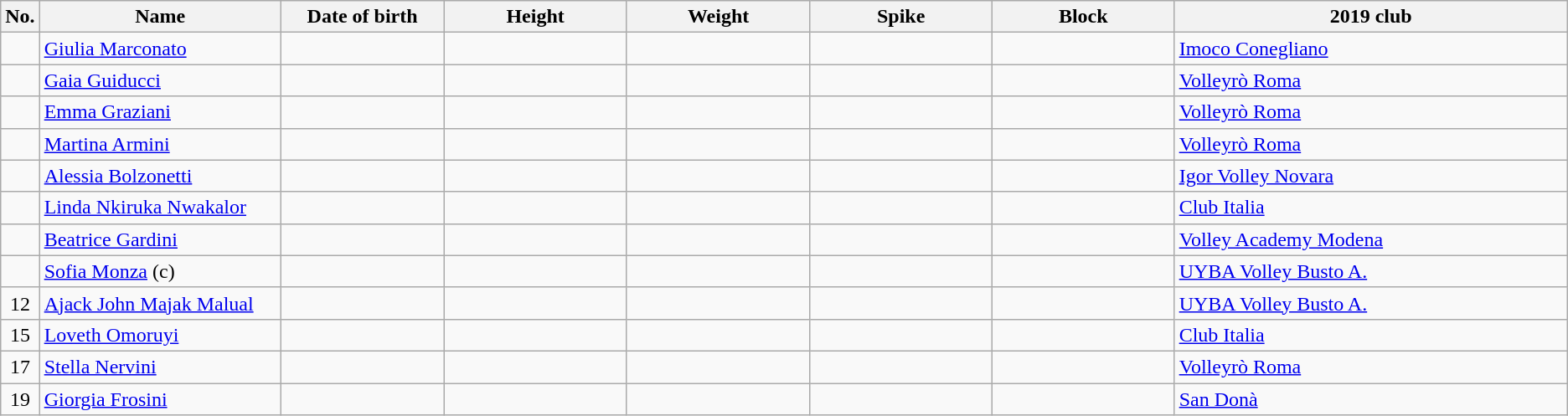<table class="wikitable sortable" style="font-size:100%; text-align:center;">
<tr>
<th>No.</th>
<th style="width:12em">Name</th>
<th style="width:8em">Date of birth</th>
<th style="width:9em">Height</th>
<th style="width:9em">Weight</th>
<th style="width:9em">Spike</th>
<th style="width:9em">Block</th>
<th style="width:20em">2019 club</th>
</tr>
<tr>
<td></td>
<td align=left><a href='#'>Giulia Marconato</a></td>
<td align=right></td>
<td></td>
<td></td>
<td></td>
<td></td>
<td align=left> <a href='#'>Imoco Conegliano</a></td>
</tr>
<tr>
<td></td>
<td align=left><a href='#'>Gaia Guiducci</a></td>
<td align=right></td>
<td></td>
<td></td>
<td></td>
<td></td>
<td align=left> <a href='#'>Volleyrò Roma</a></td>
</tr>
<tr>
<td></td>
<td align=left><a href='#'>Emma Graziani</a></td>
<td align=right></td>
<td></td>
<td></td>
<td></td>
<td></td>
<td align=left> <a href='#'>Volleyrò Roma</a></td>
</tr>
<tr>
<td></td>
<td align=left><a href='#'>Martina Armini</a></td>
<td align=right></td>
<td></td>
<td></td>
<td></td>
<td></td>
<td align=left> <a href='#'>Volleyrò Roma</a></td>
</tr>
<tr>
<td></td>
<td align=left><a href='#'>Alessia Bolzonetti</a></td>
<td align=right></td>
<td></td>
<td></td>
<td></td>
<td></td>
<td align=left> <a href='#'>Igor Volley Novara</a></td>
</tr>
<tr>
<td></td>
<td align=left><a href='#'>Linda Nkiruka Nwakalor</a></td>
<td align=right></td>
<td></td>
<td></td>
<td></td>
<td></td>
<td align=left> <a href='#'>Club Italia</a></td>
</tr>
<tr>
<td></td>
<td align=left><a href='#'>Beatrice Gardini</a></td>
<td align=right></td>
<td></td>
<td></td>
<td></td>
<td></td>
<td align=left> <a href='#'>Volley Academy Modena</a></td>
</tr>
<tr>
<td></td>
<td align=left><a href='#'>Sofia Monza</a> (c)</td>
<td align=right></td>
<td></td>
<td></td>
<td></td>
<td></td>
<td align=left> <a href='#'>UYBA Volley Busto A.</a></td>
</tr>
<tr>
<td>12</td>
<td align=left><a href='#'>Ajack John Majak Malual</a></td>
<td align=right></td>
<td></td>
<td></td>
<td></td>
<td></td>
<td align=left> <a href='#'>UYBA Volley Busto A.</a></td>
</tr>
<tr>
<td>15</td>
<td align=left><a href='#'>Loveth Omoruyi</a></td>
<td align=right></td>
<td></td>
<td></td>
<td></td>
<td></td>
<td align=left> <a href='#'>Club Italia</a></td>
</tr>
<tr>
<td>17</td>
<td align=left><a href='#'>Stella Nervini</a></td>
<td align=right></td>
<td></td>
<td></td>
<td></td>
<td></td>
<td align=left> <a href='#'>Volleyrò Roma</a></td>
</tr>
<tr>
<td>19</td>
<td align=left><a href='#'>Giorgia Frosini</a></td>
<td align=right></td>
<td></td>
<td></td>
<td></td>
<td></td>
<td align=left> <a href='#'>San Donà</a></td>
</tr>
</table>
